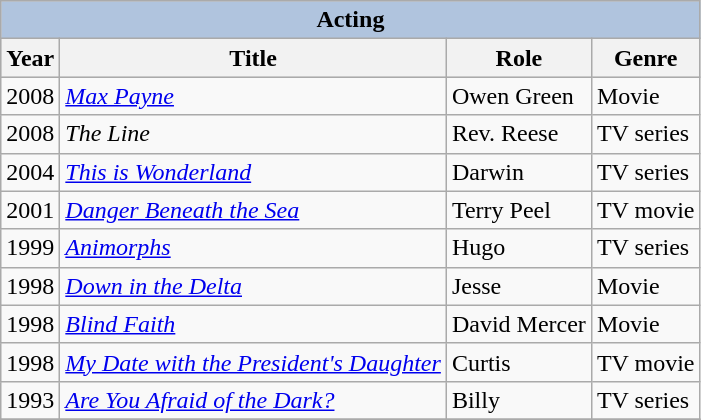<table class="wikitable">
<tr style="background:#ccc; text-align:center;">
<th colspan="5" style="background: LightSteelBlue;">Acting</th>
</tr>
<tr style="background:#ccc; text-align:center;">
<th>Year</th>
<th>Title</th>
<th>Role</th>
<th>Genre</th>
</tr>
<tr>
<td>2008</td>
<td><em><a href='#'>Max Payne</a></em></td>
<td>Owen Green</td>
<td>Movie</td>
</tr>
<tr>
<td>2008</td>
<td><em>The Line</em></td>
<td>Rev. Reese</td>
<td>TV series</td>
</tr>
<tr>
<td>2004</td>
<td><em><a href='#'>This is Wonderland</a></em></td>
<td>Darwin</td>
<td>TV series</td>
</tr>
<tr>
<td>2001</td>
<td><em><a href='#'>Danger Beneath the Sea</a></em></td>
<td>Terry Peel</td>
<td>TV movie</td>
</tr>
<tr>
<td>1999</td>
<td><em><a href='#'>Animorphs</a></em></td>
<td>Hugo</td>
<td>TV series</td>
</tr>
<tr>
<td>1998</td>
<td><em><a href='#'>Down in the Delta</a></em></td>
<td>Jesse</td>
<td>Movie</td>
</tr>
<tr>
<td>1998</td>
<td><em><a href='#'>Blind Faith</a></em></td>
<td>David Mercer</td>
<td>Movie</td>
</tr>
<tr>
<td>1998</td>
<td><em><a href='#'>My Date with the President's Daughter</a></em></td>
<td>Curtis</td>
<td>TV movie</td>
</tr>
<tr>
<td>1993</td>
<td><em><a href='#'>Are You Afraid of the Dark?</a></em></td>
<td>Billy</td>
<td>TV series</td>
</tr>
<tr>
</tr>
</table>
